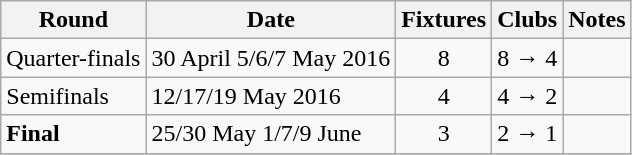<table class="wikitable">
<tr>
<th>Round</th>
<th>Date</th>
<th>Fixtures</th>
<th>Clubs</th>
<th>Notes</th>
</tr>
<tr>
<td>Quarter-finals</td>
<td>30 April 5/6/7 May 2016</td>
<td align="center">8</td>
<td align="center">8 → 4</td>
<td></td>
</tr>
<tr>
<td>Semifinals</td>
<td>12/17/19 May 2016</td>
<td align="center">4</td>
<td align="center">4 → 2</td>
<td align="center"></td>
</tr>
<tr>
<td><strong>Final</strong></td>
<td>25/30 May 1/7/9 June</td>
<td align="center">3</td>
<td align="center">2 → 1</td>
<td align="center"></td>
</tr>
<tr>
</tr>
</table>
